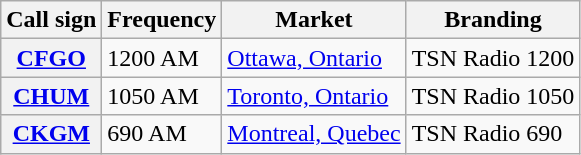<table class="wikitable sortable">
<tr>
<th>Call sign</th>
<th>Frequency</th>
<th>Market</th>
<th>Branding</th>
</tr>
<tr>
<th><a href='#'>CFGO</a></th>
<td>1200 AM</td>
<td><a href='#'>Ottawa, Ontario</a></td>
<td>TSN Radio 1200</td>
</tr>
<tr>
<th><a href='#'>CHUM</a></th>
<td>1050 AM</td>
<td><a href='#'>Toronto, Ontario</a></td>
<td>TSN Radio 1050</td>
</tr>
<tr>
<th><a href='#'>CKGM</a></th>
<td>690 AM</td>
<td><a href='#'>Montreal, Quebec</a></td>
<td>TSN Radio 690</td>
</tr>
</table>
